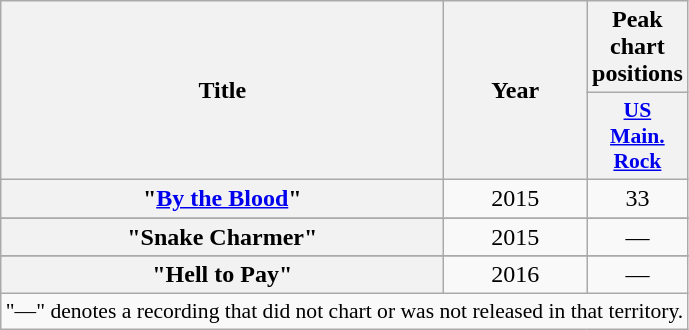<table class="wikitable plainrowheaders" style="text-align:center;">
<tr>
<th scope="col" rowspan="2" style="width:18em;">Title</th>
<th scope="col" rowspan="2">Year</th>
<th scope="col" colspan="1">Peak chart positions</th>
</tr>
<tr>
<th scope="col" style="width:3em;font-size:90%;"><a href='#'>US<br>Main. Rock</a><br></th>
</tr>
<tr>
<th scope="row">"<a href='#'>By the Blood</a>"</th>
<td rowspan="1">2015</td>
<td>33</td>
</tr>
<tr>
</tr>
<tr>
<th scope="row">"Snake Charmer"</th>
<td rowspan="1">2015</td>
<td>—</td>
</tr>
<tr>
</tr>
<tr>
<th scope="row">"Hell to Pay"</th>
<td rowspan="1">2016</td>
<td>—</td>
</tr>
<tr>
<td colspan="6" style="font-size:90%">"—" denotes a recording that did not chart or was not released in that territory.</td>
</tr>
</table>
